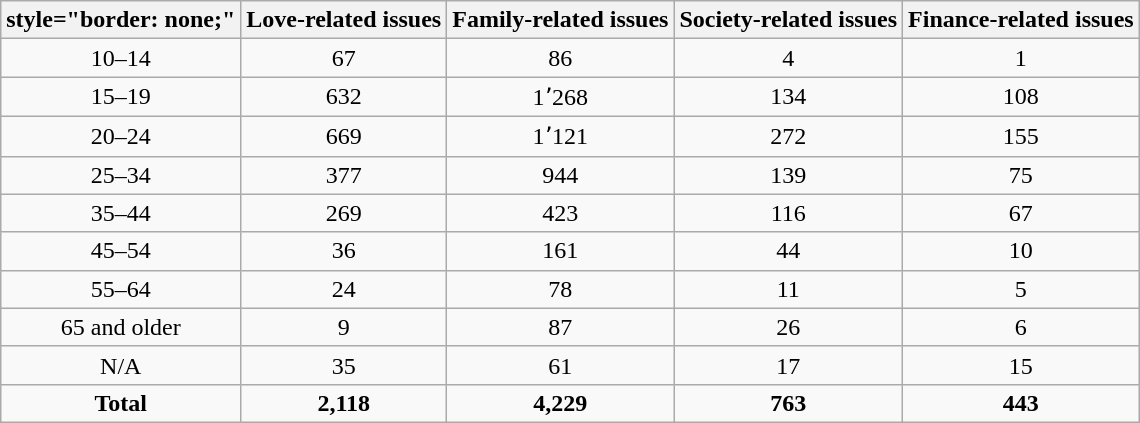<table class="wikitable sortable" style="text-align: center;">
<tr>
<th>style="border: none;" </th>
<th>Love-related issues</th>
<th>Family-related issues</th>
<th>Society-related issues</th>
<th>Finance-related issues</th>
</tr>
<tr>
<td>10–14</td>
<td>67</td>
<td>86</td>
<td>4</td>
<td>1</td>
</tr>
<tr>
<td>15–19</td>
<td>632</td>
<td>1٬268</td>
<td>134</td>
<td>108</td>
</tr>
<tr>
<td>20–24</td>
<td>669</td>
<td>1٬121</td>
<td>272</td>
<td>155</td>
</tr>
<tr>
<td>25–34</td>
<td>377</td>
<td>944</td>
<td>139</td>
<td>75</td>
</tr>
<tr>
<td>35–44</td>
<td>269</td>
<td>423</td>
<td>116</td>
<td>67</td>
</tr>
<tr>
<td>45–54</td>
<td>36</td>
<td>161</td>
<td>44</td>
<td>10</td>
</tr>
<tr>
<td>55–64</td>
<td>24</td>
<td>78</td>
<td>11</td>
<td>5</td>
</tr>
<tr>
<td>65 and older</td>
<td>9</td>
<td>87</td>
<td>26</td>
<td>6</td>
</tr>
<tr>
<td>N/A</td>
<td>35</td>
<td>61</td>
<td>17</td>
<td>15</td>
</tr>
<tr>
<td><strong>Total</strong></td>
<td><strong>2,118</strong></td>
<td><strong>4,229</strong></td>
<td><strong>763</strong></td>
<td><strong>443</strong></td>
</tr>
</table>
